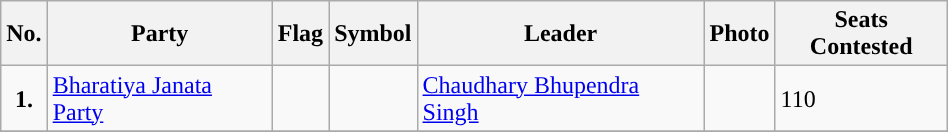<table class="wikitable sortable" width="50%">
<tr>
<th>No.</th>
<th>Party</th>
<th>Flag</th>
<th>Symbol</th>
<th>Leader</th>
<th>Photo</th>
<th>Seats Contested</th>
</tr>
<tr>
<td ! style="text-align:center; background:"><strong>1.</strong></td>
<td><a href='#'>Bharatiya Janata Party</a></td>
<td></td>
<td></td>
<td><a href='#'>Chaudhary Bhupendra Singh</a></td>
<td></td>
<td>110</td>
</tr>
<tr>
</tr>
</table>
